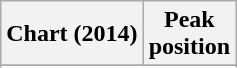<table class="wikitable sortable">
<tr>
<th>Chart (2014)</th>
<th>Peak<br>position</th>
</tr>
<tr>
</tr>
<tr>
</tr>
</table>
